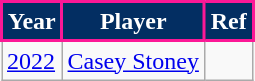<table class="wikitable">
<tr>
<th style="background:#032E62; color:white; border:2px solid #FC1896;" scope="col">Year</th>
<th style="background:#032E62; color:white; border:2px solid #FC1896;" scope="col">Player</th>
<th style="background:#032E62; color:white; border:2px solid #FC1896;" scope="col">Ref</th>
</tr>
<tr>
<td><a href='#'>2022</a></td>
<td> <a href='#'>Casey Stoney</a></td>
<td></td>
</tr>
</table>
